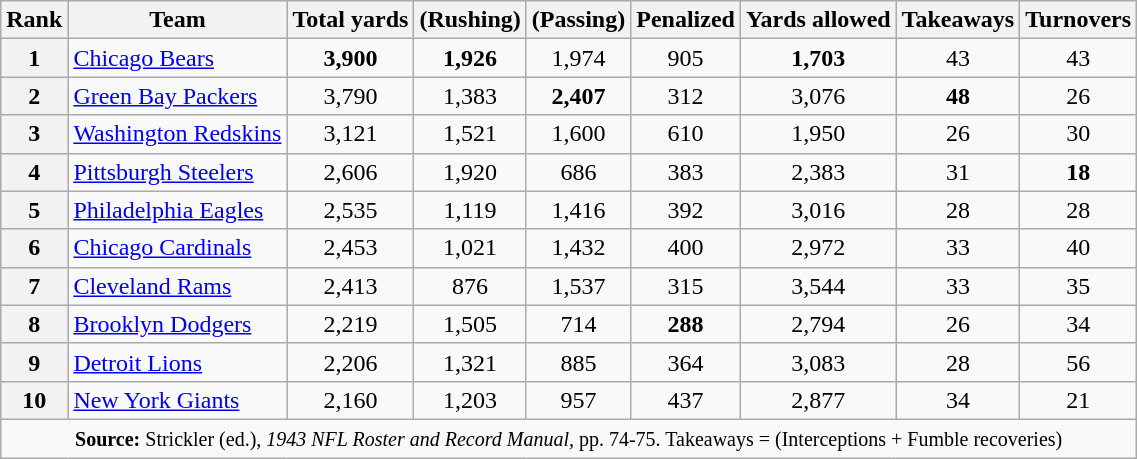<table class="wikitable" style="text-align:center">
<tr>
<th>Rank</th>
<th>Team</th>
<th>Total yards</th>
<th>(Rushing)</th>
<th>(Passing)</th>
<th>Penalized</th>
<th>Yards allowed</th>
<th>Takeaways</th>
<th>Turnovers</th>
</tr>
<tr>
<th>1</th>
<td style="text-align: left;"><a href='#'>Chicago Bears</a></td>
<td><strong>3,900</strong></td>
<td><strong>1,926</strong></td>
<td>1,974</td>
<td>905</td>
<td><strong>1,703</strong></td>
<td>43</td>
<td>43</td>
</tr>
<tr>
<th>2</th>
<td style="text-align: left;"><a href='#'>Green Bay Packers</a></td>
<td>3,790</td>
<td>1,383</td>
<td><strong>2,407</strong></td>
<td>312</td>
<td>3,076</td>
<td><strong>48</strong></td>
<td>26</td>
</tr>
<tr>
<th>3</th>
<td style="text-align: left;"><a href='#'>Washington Redskins</a></td>
<td>3,121</td>
<td>1,521</td>
<td>1,600</td>
<td>610</td>
<td>1,950</td>
<td>26</td>
<td>30</td>
</tr>
<tr>
<th>4</th>
<td style="text-align: left;"><a href='#'>Pittsburgh Steelers</a></td>
<td>2,606</td>
<td>1,920</td>
<td>686</td>
<td>383</td>
<td>2,383</td>
<td>31</td>
<td><strong>18</strong></td>
</tr>
<tr>
<th>5</th>
<td style="text-align: left;"><a href='#'>Philadelphia Eagles</a></td>
<td>2,535</td>
<td>1,119</td>
<td>1,416</td>
<td>392</td>
<td>3,016</td>
<td>28</td>
<td>28</td>
</tr>
<tr>
<th>6</th>
<td style="text-align: left;"><a href='#'>Chicago Cardinals</a></td>
<td>2,453</td>
<td>1,021</td>
<td>1,432</td>
<td>400</td>
<td>2,972</td>
<td>33</td>
<td>40</td>
</tr>
<tr>
<th>7</th>
<td style="text-align: left;"><a href='#'>Cleveland Rams</a></td>
<td>2,413</td>
<td>876</td>
<td>1,537</td>
<td>315</td>
<td>3,544</td>
<td>33</td>
<td>35</td>
</tr>
<tr>
<th>8</th>
<td style="text-align: left;"><a href='#'>Brooklyn Dodgers</a></td>
<td>2,219</td>
<td>1,505</td>
<td>714</td>
<td><strong>288</strong></td>
<td>2,794</td>
<td>26</td>
<td>34</td>
</tr>
<tr>
<th>9</th>
<td style="text-align: left;"><a href='#'>Detroit Lions</a></td>
<td>2,206</td>
<td>1,321</td>
<td>885</td>
<td>364</td>
<td>3,083</td>
<td>28</td>
<td>56</td>
</tr>
<tr>
<th>10</th>
<td style="text-align: left;"><a href='#'>New York Giants</a></td>
<td>2,160</td>
<td>1,203</td>
<td>957</td>
<td>437</td>
<td>2,877</td>
<td>34</td>
<td>21</td>
</tr>
<tr>
<td colspan="10"><small><strong>Source:</strong> Strickler (ed.), <em>1943 NFL Roster and Record Manual,</em> pp. 74-75. Takeaways = (Interceptions + Fumble recoveries)</small></td>
</tr>
</table>
